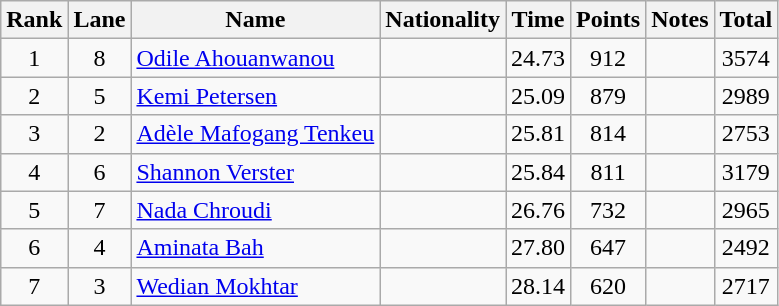<table class="wikitable sortable" style="text-align:center">
<tr>
<th>Rank</th>
<th>Lane</th>
<th>Name</th>
<th>Nationality</th>
<th>Time</th>
<th>Points</th>
<th>Notes</th>
<th>Total</th>
</tr>
<tr>
<td>1</td>
<td>8</td>
<td align="left"><a href='#'>Odile Ahouanwanou</a></td>
<td align=left></td>
<td>24.73</td>
<td>912</td>
<td></td>
<td>3574</td>
</tr>
<tr>
<td>2</td>
<td>5</td>
<td align="left"><a href='#'>Kemi Petersen</a></td>
<td align=left></td>
<td>25.09</td>
<td>879</td>
<td></td>
<td>2989</td>
</tr>
<tr>
<td>3</td>
<td>2</td>
<td align="left"><a href='#'>Adèle Mafogang Tenkeu</a></td>
<td align=left></td>
<td>25.81</td>
<td>814</td>
<td></td>
<td>2753</td>
</tr>
<tr>
<td>4</td>
<td>6</td>
<td align="left"><a href='#'>Shannon Verster</a></td>
<td align=left></td>
<td>25.84</td>
<td>811</td>
<td></td>
<td>3179</td>
</tr>
<tr>
<td>5</td>
<td>7</td>
<td align="left"><a href='#'>Nada Chroudi</a></td>
<td align=left></td>
<td>26.76</td>
<td>732</td>
<td></td>
<td>2965</td>
</tr>
<tr>
<td>6</td>
<td>4</td>
<td align="left"><a href='#'>Aminata Bah</a></td>
<td align=left></td>
<td>27.80</td>
<td>647</td>
<td></td>
<td>2492</td>
</tr>
<tr>
<td>7</td>
<td>3</td>
<td align="left"><a href='#'>Wedian Mokhtar</a></td>
<td align=left></td>
<td>28.14</td>
<td>620</td>
<td></td>
<td>2717</td>
</tr>
</table>
